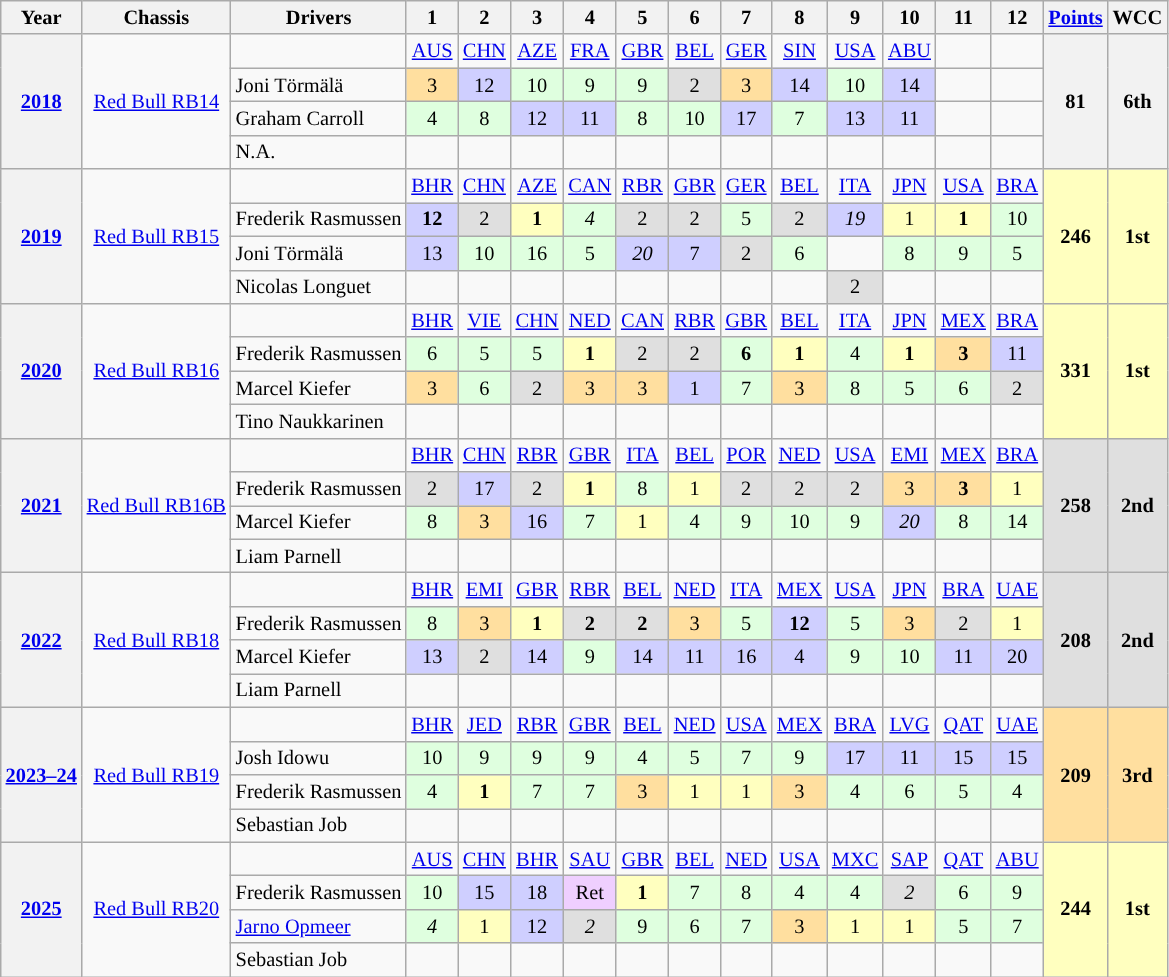<table class="wikitable" style="text-align:center; font-size:85%">
<tr>
<th>Year</th>
<th>Chassis</th>
<th>Drivers</th>
<th>1</th>
<th>2</th>
<th>3</th>
<th>4</th>
<th>5</th>
<th>6</th>
<th>7</th>
<th>8</th>
<th>9</th>
<th>10</th>
<th>11</th>
<th>12</th>
<th><a href='#'>Points</a></th>
<th>WCC</th>
</tr>
<tr>
<th rowspan="4"><a href='#'>2018</a></th>
<td rowspan="4"><a href='#'>Red Bull RB14</a></td>
<td></td>
<td><a href='#'>AUS</a></td>
<td><a href='#'>CHN</a></td>
<td><a href='#'>AZE</a></td>
<td><a href='#'>FRA</a></td>
<td><a href='#'>GBR</a></td>
<td><a href='#'>BEL</a></td>
<td><a href='#'>GER</a></td>
<td><a href='#'>SIN</a></td>
<td><a href='#'>USA</a></td>
<td><a href='#'>ABU</a></td>
<td></td>
<td></td>
<th rowspan="4" style="background:#;">81</th>
<th rowspan="4" style="background:#;">6th</th>
</tr>
<tr>
<td align="left"> Joni Törmälä</td>
<td style="background: #FFDF9F">3</td>
<td style="background: #CFCFFF">12</td>
<td style="background: #DFFFDF">10</td>
<td style="background: #DFFFDF">9</td>
<td style="background: #DFFFDF">9</td>
<td style="background: #DFDFDF">2</td>
<td style="background: #FFDF9F">3</td>
<td style="background: #CFCFFF">14</td>
<td style="background: #DFFFDF">10</td>
<td style="background: #CFCFFF">14</td>
<td></td>
<td></td>
</tr>
<tr>
<td align="left"> Graham Carroll</td>
<td style="background: #DFFFDF">4</td>
<td style="background: #DFFFDF">8</td>
<td style="background: #CFCFFF">12</td>
<td style="background: #CFCFFF">11</td>
<td style="background: #DFFFDF">8</td>
<td style="background: #DFFFDF">10</td>
<td style="background: #CFCFFF">17</td>
<td style="background: #DFFFDF">7</td>
<td style="background: #CFCFFF">13</td>
<td style="background: #CFCFFF">11</td>
<td></td>
<td></td>
</tr>
<tr>
<td align="left">N.A.</td>
<td style="background:"></td>
<td style="background:"></td>
<td style="background:"></td>
<td style="background:"></td>
<td style="background:"></td>
<td style="background:"></td>
<td style="background:"></td>
<td style="background:"></td>
<td style="background:"></td>
<td style="background:"></td>
<td></td>
<td></td>
</tr>
<tr>
<th rowspan="4"><a href='#'>2019</a></th>
<td rowspan="4"><a href='#'>Red Bull RB15</a></td>
<td></td>
<td><a href='#'>BHR</a></td>
<td><a href='#'>CHN</a></td>
<td><a href='#'>AZE</a></td>
<td><a href='#'>CAN</a></td>
<td><a href='#'>RBR</a></td>
<td><a href='#'>GBR</a></td>
<td><a href='#'>GER</a></td>
<td><a href='#'>BEL</a></td>
<td><a href='#'>ITA</a></td>
<td><a href='#'>JPN</a></td>
<td><a href='#'>USA</a></td>
<td><a href='#'>BRA</a></td>
<th rowspan="4" style="background: #FFFFBF;"><strong>246</strong></th>
<th rowspan="4" style="background: #FFFFBF;"><strong>1st</strong></th>
</tr>
<tr>
<td align="left"> Frederik Rasmussen</td>
<td style="background: #CFCFFF"><strong>12</strong></td>
<td style="background: #DFDFDF">2</td>
<td style="background: #FFFFBF"><strong>1</strong></td>
<td style="background: #DFFFDF"><em>4</em></td>
<td style="background: #DFDFDF">2</td>
<td style="background: #DFDFDF">2</td>
<td style="background: #DFFFDF">5</td>
<td style="background: #DFDFDF">2</td>
<td style="background: #CFCFFF"><em>19</em></td>
<td style="background: #FFFFBF">1</td>
<td style="background: #FFFFBF"><strong>1</strong></td>
<td style="background: #DFFFDF">10</td>
</tr>
<tr>
<td align="left"> Joni Törmälä</td>
<td style="background: #CFCFFF">13</td>
<td style="background: #DFFFDF">10</td>
<td style="background: #DFFFDF">16</td>
<td style="background: #DFFFDF">5</td>
<td style="background: #CFCFFF"><em>20</em></td>
<td style="background: #CFCFFF">7</td>
<td style="background: #DFDFDF">2</td>
<td style="background: #DFFFDF">6</td>
<td style="background: #"></td>
<td style="background: #DFFFDF">8</td>
<td style="background: #DFFFDF">9</td>
<td style="background: #DFFFDF">5</td>
</tr>
<tr>
<td align="left"> Nicolas Longuet</td>
<td style="background: #"></td>
<td style="background: #"></td>
<td></td>
<td></td>
<td></td>
<td></td>
<td></td>
<td></td>
<td style="background: #DFDFDF">2</td>
<td></td>
<td></td>
<td style="background: #"></td>
</tr>
<tr>
<th rowspan="4"><a href='#'>2020</a></th>
<td rowspan="4"><a href='#'>Red Bull RB16</a></td>
<td></td>
<td><a href='#'>BHR</a></td>
<td><a href='#'>VIE</a></td>
<td><a href='#'>CHN</a></td>
<td><a href='#'>NED</a></td>
<td><a href='#'>CAN</a></td>
<td><a href='#'>RBR</a></td>
<td><a href='#'>GBR</a></td>
<td><a href='#'>BEL</a></td>
<td><a href='#'>ITA</a></td>
<td><a href='#'>JPN</a></td>
<td><a href='#'>MEX</a></td>
<td><a href='#'>BRA</a></td>
<th rowspan="4" style="background: #FFFFBF;"><strong>331</strong></th>
<th rowspan="4" style="background: #FFFFBF;"><strong>1st</strong></th>
</tr>
<tr>
<td align="left"> Frederik Rasmussen</td>
<td style="background: #DFFFDF">6</td>
<td style="background: #DFFFDF">5</td>
<td style="background: #DFFFDF">5</td>
<td style="background: #FFFFBF"><strong>1</strong></td>
<td style="background: #DFDFDF">2</td>
<td style="background: #DFDFDF">2</td>
<td style="background: #DFFFDF"><strong>6</strong></td>
<td style="background: #FFFFBF"><strong>1</strong></td>
<td style="background: #DFFFDF">4</td>
<td style="background: #FFFFBF"><strong>1</strong></td>
<td style="background: #FFDF9F"><strong>3</strong></td>
<td style="background: #CFCFFF">11</td>
</tr>
<tr>
<td align="left"> Marcel Kiefer</td>
<td style="background: #FFDF9F">3</td>
<td style="background: #DFFFDF">6</td>
<td style="background: #DFDFDF">2</td>
<td style="background: #FFDF9F">3</td>
<td style="background: #FFDF9F">3</td>
<td style="background: #CFCFFF">1</td>
<td style="background: #DFFFDF">7</td>
<td style="background: #FFDF9F">3</td>
<td style="background: #DFFFDF">8</td>
<td style="background: #DFFFDF">5</td>
<td style="background: #DFFFDF">6</td>
<td style="background: #DFDFDF">2</td>
</tr>
<tr>
<td align="left"> Tino Naukkarinen</td>
<td></td>
<td style="background: #"></td>
<td></td>
<td style="background: #"></td>
<td style="background: #"></td>
<td style="background:"></td>
<td></td>
<td style="background: #"></td>
<td style="background: #"></td>
<td style="background: #"></td>
<td style="background: #"></td>
<td></td>
</tr>
<tr>
<th rowspan="4"><a href='#'>2021</a></th>
<td rowspan="4"><a href='#'>Red Bull RB16B</a></td>
<td></td>
<td><a href='#'>BHR</a></td>
<td><a href='#'>CHN</a></td>
<td><a href='#'>RBR</a></td>
<td><a href='#'>GBR</a></td>
<td><a href='#'>ITA</a></td>
<td><a href='#'>BEL</a></td>
<td><a href='#'>POR</a></td>
<td><a href='#'>NED</a></td>
<td><a href='#'>USA</a></td>
<td><a href='#'>EMI</a></td>
<td><a href='#'>MEX</a></td>
<td><a href='#'>BRA</a></td>
<th rowspan="4" style="background: #DFDFDF;">258</th>
<th rowspan="4" style="background: #DFDFDF;">2nd</th>
</tr>
<tr>
<td align="left"> Frederik Rasmussen</td>
<td style="background: #DFDFDF">2</td>
<td style="background: #CFCFFF">17</td>
<td style="background: #DFDFDF">2</td>
<td style="background: #FFFFBF"><strong>1</strong></td>
<td style="background: #DFFFDF">8</td>
<td style="background: #FFFFBF">1</td>
<td style="background: #DFDFDF">2</td>
<td style="background: #DFDFDF">2</td>
<td style="background: #DFDFDF">2</td>
<td style="background: #FFDF9F">3</td>
<td style="background: #FFDF9F"><strong>3</strong></td>
<td style="background: #FFFFBF">1</td>
</tr>
<tr>
<td align="left"> Marcel Kiefer</td>
<td style="background: #DFFFDF">8</td>
<td style="background: #FFDF9F">3</td>
<td style="background: #CFCFFF">16</td>
<td style="background: #DFFFDF">7</td>
<td style="background: #FFFFBF">1</td>
<td style="background: #DFFFDF">4</td>
<td style="background: #DFFFDF">9</td>
<td style="background: #DFFFDF">10</td>
<td style="background: #DFFFDF">9</td>
<td style="background: #CFCFFF"><em>20</em></td>
<td style="background: #DFFFDF">8</td>
<td style="background: #DFFFDF">14</td>
</tr>
<tr>
<td align="left"> Liam Parnell</td>
<td style="background:"></td>
<td style="background:"></td>
<td style="background: #"></td>
<td style="background: #"></td>
<td style="background:"></td>
<td style="background:"></td>
<td style="background:"></td>
<td style="background: #"></td>
<td style="background:"></td>
<td style="background:"></td>
<td style="background:"></td>
<td style="background: #"></td>
</tr>
<tr>
<th rowspan="4"><a href='#'>2022</a></th>
<td rowspan="4"><a href='#'>Red Bull RB18</a></td>
<td></td>
<td><a href='#'>BHR</a></td>
<td><a href='#'>EMI</a></td>
<td><a href='#'>GBR</a></td>
<td><a href='#'>RBR</a></td>
<td><a href='#'>BEL</a></td>
<td><a href='#'>NED</a></td>
<td><a href='#'>ITA</a></td>
<td><a href='#'>MEX</a></td>
<td><a href='#'>USA</a></td>
<td><a href='#'>JPN</a></td>
<td><a href='#'>BRA</a></td>
<td><a href='#'>UAE</a></td>
<th rowspan="4" style="background: #DFDFDF">208</th>
<th rowspan="4" style="background: #DFDFDF">2nd</th>
</tr>
<tr>
<td align="left"> Frederik Rasmussen</td>
<td style="background: #DFFFDF">8</td>
<td style="background: #FFDF9F">3</td>
<td style="background: #FFFFBF"><strong>1</strong></td>
<td style="background: #DFDFDF"><strong>2</strong></td>
<td style="background: #DFDFDF"><strong>2</strong></td>
<td style="background: #FFDF9F">3</td>
<td style="background: #DFFFDF">5</td>
<td style="background: #CFCFFF"><strong>12</strong></td>
<td style="background: #DFFFDF">5</td>
<td style="background: #FFDF9F">3</td>
<td style="background: #DFDFDF">2</td>
<td style="background: #FFFFBF">1</td>
</tr>
<tr>
<td align="left"> Marcel Kiefer</td>
<td style="background: #CFCFFF">13</td>
<td style="background: #DFDFDF">2</td>
<td style="background: #CFCFFF">14</td>
<td style="background: #DFFFDF">9</td>
<td style="background: #CFCFFF">14</td>
<td style="background: #CFCFFF">11</td>
<td style="background: #CFCFFF">16</td>
<td style="background: #CFCFFF">4</td>
<td style="background: #DFFFDF">9</td>
<td style="background: #DFFFDF">10</td>
<td style="background: #CFCFFF">11</td>
<td style="background: #CFCFFF">20</td>
</tr>
<tr>
<td align="left"> Liam Parnell</td>
<td style="background:"></td>
<td style="background:"></td>
<td style="background:"></td>
<td style="background:"></td>
<td style="background:"></td>
<td style="background:"></td>
<td style="background:"></td>
<td style="background:"></td>
<td style="background:"></td>
<td style="background:"></td>
<td style="background:"></td>
<td style="background:"></td>
</tr>
<tr>
<th rowspan="4"><a href='#'>2023–24</a></th>
<td rowspan="4"><a href='#'>Red Bull RB19</a></td>
<td></td>
<td><a href='#'>BHR</a></td>
<td><a href='#'>JED</a></td>
<td><a href='#'>RBR</a></td>
<td><a href='#'>GBR</a></td>
<td><a href='#'>BEL</a></td>
<td><a href='#'>NED</a></td>
<td><a href='#'>USA</a></td>
<td><a href='#'>MEX</a></td>
<td><a href='#'>BRA</a></td>
<td><a href='#'>LVG</a></td>
<td><a href='#'>QAT</a></td>
<td><a href='#'>UAE</a></td>
<th rowspan="4" style="background: #FFDF9F">209</th>
<th rowspan="4" style="background: #FFDF9F">3rd</th>
</tr>
<tr>
<td align="left"> Josh Idowu</td>
<td style="background: #DFFFDF">10</td>
<td style="background: #DFFFDF">9</td>
<td style="background: #DFFFDF">9</td>
<td style="background: #DFFFDF">9</td>
<td style="background: #DFFFDF">4</td>
<td style="background: #DFFFDF">5</td>
<td style="background: #DFFFDF">7</td>
<td style="background: #DFFFDF">9</td>
<td style="background: #CFCFFF">17</td>
<td style="background: #CFCFFF">11</td>
<td style="background: #CFCFFF">15</td>
<td style="background: #CFCFFF">15</td>
</tr>
<tr>
<td align="left"> Frederik Rasmussen</td>
<td style="background: #DFFFDF">4</td>
<td style="background: #FFFFBF"><strong>1</strong></td>
<td style="background: #DFFFDF">7</td>
<td style="background: #DFFFDF">7</td>
<td style="background: #FFDF9F">3</td>
<td style="background: #FFFFBF">1</td>
<td style="background: #FFFFBF">1</td>
<td style="background: #FFDF9F">3</td>
<td style="background: #DFFFDF">4</td>
<td style="background: #DFFFDF">6</td>
<td style="background: #DFFFDF">5</td>
<td style="background: #DFFFDF">4</td>
</tr>
<tr>
<td align="left"> Sebastian Job</td>
<td style="background: #"></td>
<td style="background: #"></td>
<td style="background: #"></td>
<td style="background: #"></td>
<td style="background: #"></td>
<td style="background: #"></td>
<td style="background: #"></td>
<td style="background: #"></td>
<td style="background: #"></td>
<td style="background: #"></td>
<td style="background: #"></td>
<td style="background: #"></td>
</tr>
<tr>
<th rowspan="4"><a href='#'>2025</a></th>
<td rowspan="4"><a href='#'>Red Bull RB20</a></td>
<td></td>
<td><a href='#'>AUS</a></td>
<td><a href='#'>CHN</a></td>
<td><a href='#'>BHR</a></td>
<td><a href='#'>SAU</a></td>
<td><a href='#'>GBR</a></td>
<td><a href='#'>BEL</a></td>
<td><a href='#'>NED</a></td>
<td><a href='#'>USA</a></td>
<td><a href='#'>MXC</a></td>
<td><a href='#'>SAP</a></td>
<td><a href='#'>QAT</a></td>
<td><a href='#'>ABU</a></td>
<th rowspan="4" style="background: #FFFFBF"><strong>244</strong></th>
<th rowspan="4" style="background: #FFFFBF"><strong>1st</strong></th>
</tr>
<tr>
<td align="left"> Frederik Rasmussen</td>
<td style="background: #DFFFDF">10</td>
<td style="background: #CFCFFF">15</td>
<td style="background: #CFCFFF">18</td>
<td style="background: #EFCFFF">Ret</td>
<td style="background: #FFFFBF"><strong>1</strong></td>
<td style="background: #DFFFDF">7</td>
<td style="background: #DFFFDF">8</td>
<td style="background: #DFFFDF">4</td>
<td style="background: #DFFFDF">4</td>
<td style="background: #DFDFDF"><em>2</em></td>
<td style="background: #DFFFDF">6</td>
<td style="background: #DFFFDF">9</td>
</tr>
<tr>
<td align="left"> <a href='#'>Jarno Opmeer</a></td>
<td style="background: #DFFFDF"><em>4</em></td>
<td style="background: #FFFFBF">1</td>
<td style="background: #CFCFFF">12</td>
<td style="background: #DFDFDF"><em>2</em></td>
<td style="background: #DFFFDF">9</td>
<td style="background: #DFFFDF">6</td>
<td style="background: #DFFFDF">7</td>
<td style="background: #FFDF9F">3</td>
<td style="background: #FFFFBF">1</td>
<td style="background: #FFFFBF">1</td>
<td style="background: #DFFFDF">5</td>
<td style="background: #DFFFDF">7</td>
</tr>
<tr>
<td align="left"> Sebastian Job</td>
<td style="background: #"></td>
<td style="background: #"></td>
<td style="background: #"></td>
<td style="background: #"></td>
<td style="background: #"></td>
<td style="background: #"></td>
<td style="background: #"></td>
<td style="background: #"></td>
<td style="background: #"></td>
<td style="background: #"></td>
<td style="background: #"></td>
<td style="background: #"></td>
</tr>
</table>
